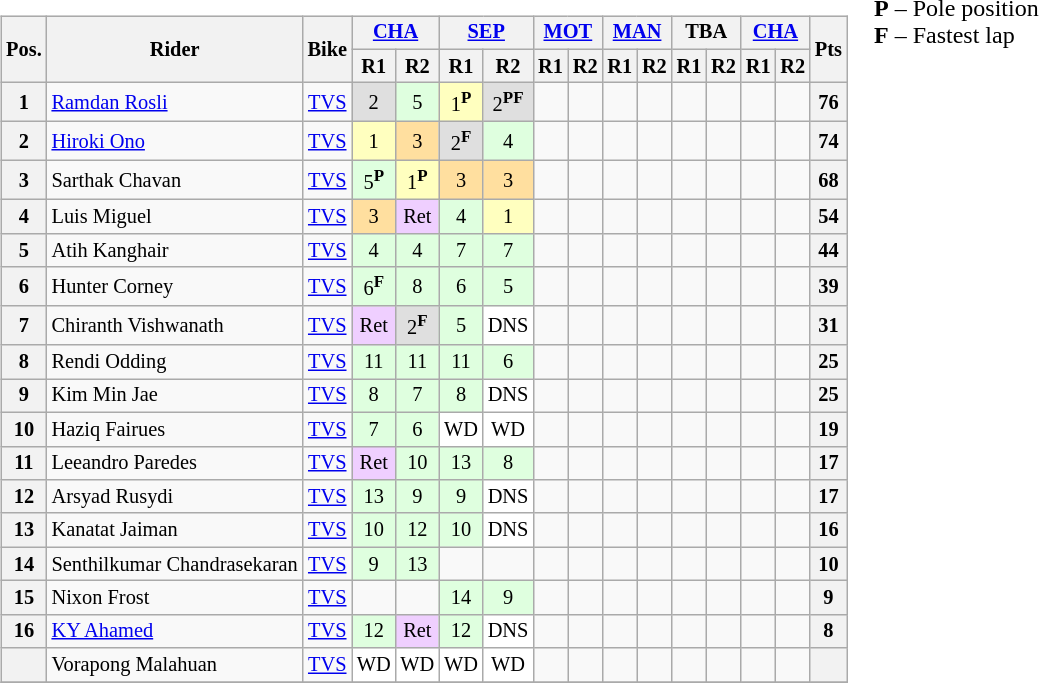<table>
<tr>
<td><br><table class="wikitable" style="font-size:85%; text-align:center;">
<tr>
<th rowspan="2">Pos.</th>
<th rowspan="2">Rider</th>
<th rowspan="2">Bike</th>
<th colspan="2"><a href='#'>CHA</a><br></th>
<th colspan="2"><a href='#'>SEP</a><br></th>
<th colspan="2"><a href='#'>MOT</a><br></th>
<th colspan="2"><a href='#'>MAN</a><br></th>
<th colspan="2">TBA</th>
<th colspan="2"><a href='#'>CHA</a><br></th>
<th rowspan="2">Pts</th>
</tr>
<tr>
<th>R1</th>
<th>R2</th>
<th>R1</th>
<th>R2</th>
<th>R1</th>
<th>R2</th>
<th>R1</th>
<th>R2</th>
<th>R1</th>
<th>R2</th>
<th>R1</th>
<th>R2</th>
</tr>
<tr>
<th>1</th>
<td align="left"> <a href='#'>Ramdan Rosli</a></td>
<td><a href='#'>TVS</a></td>
<td style="background:#dfdfdf;">2</td>
<td style="background:#dfffdf;">5</td>
<td style="background:#ffffbf;">1<sup><strong>P</strong></sup></td>
<td style="background:#dfdfdf;">2<sup><strong>P</strong></sup><sup><strong>F</strong></sup></td>
<td></td>
<td></td>
<td></td>
<td></td>
<td></td>
<td></td>
<td></td>
<td></td>
<th>76</th>
</tr>
<tr>
<th>2</th>
<td align="left"> <a href='#'>Hiroki Ono</a></td>
<td><a href='#'>TVS</a></td>
<td style="background:#ffffbf;">1</td>
<td style="background:#ffdf9f;">3</td>
<td style="background:#dfdfdf;">2<sup><strong>F</strong></sup></td>
<td style="background:#dfffdf;">4</td>
<td></td>
<td></td>
<td></td>
<td></td>
<td></td>
<td></td>
<td></td>
<td></td>
<th>74</th>
</tr>
<tr>
<th>3</th>
<td align="left"> Sarthak Chavan</td>
<td><a href='#'>TVS</a></td>
<td style="background:#dfffdf;">5<sup><strong>P</strong></sup></td>
<td style="background:#ffffbf;">1<sup><strong>P</strong></sup></td>
<td style="background:#ffdf9f;">3</td>
<td style="background:#ffdf9f;">3</td>
<td></td>
<td></td>
<td></td>
<td></td>
<td></td>
<td></td>
<td></td>
<td></td>
<th>68</th>
</tr>
<tr>
<th>4</th>
<td align="left"> Luis Miguel</td>
<td><a href='#'>TVS</a></td>
<td style="background:#ffdf9f;">3</td>
<td style="background:#efcfff;">Ret</td>
<td style="background:#dfffdf;">4</td>
<td style="background:#ffffbf;">1</td>
<td></td>
<td></td>
<td></td>
<td></td>
<td></td>
<td></td>
<td></td>
<td></td>
<th>54</th>
</tr>
<tr>
<th>5</th>
<td align="left" nowrap=""> Atih Kanghair</td>
<td><a href='#'>TVS</a></td>
<td style="background:#dfffdf;">4</td>
<td style="background:#dfffdf;">4</td>
<td style="background:#dfffdf;">7</td>
<td style="background:#dfffdf;">7</td>
<td></td>
<td></td>
<td></td>
<td></td>
<td></td>
<td></td>
<td></td>
<td></td>
<th>44</th>
</tr>
<tr>
<th>6</th>
<td align="left"> Hunter Corney</td>
<td><a href='#'>TVS</a></td>
<td style="background:#dfffdf;">6<sup><strong>F</strong></sup></td>
<td style="background:#dfffdf;">8</td>
<td style="background:#dfffdf;">6</td>
<td style="background:#dfffdf;">5</td>
<td></td>
<td></td>
<td></td>
<td></td>
<td></td>
<td></td>
<td></td>
<td></td>
<th>39</th>
</tr>
<tr>
<th>7</th>
<td align="left"> Chiranth Vishwanath</td>
<td><a href='#'>TVS</a></td>
<td style="background:#efcfff;">Ret</td>
<td style="background:#dfdfdf;">2<sup><strong>F</strong></sup></td>
<td style="background:#dfffdf;">5</td>
<td style="background:#ffffff;">DNS</td>
<td></td>
<td></td>
<td></td>
<td></td>
<td></td>
<td></td>
<td></td>
<td></td>
<th>31</th>
</tr>
<tr>
<th>8</th>
<td align="left"> Rendi Odding</td>
<td><a href='#'>TVS</a></td>
<td style="background:#dfffdf;">11</td>
<td style="background:#dfffdf;">11</td>
<td style="background:#dfffdf;">11</td>
<td style="background:#dfffdf;">6</td>
<td></td>
<td></td>
<td></td>
<td></td>
<td></td>
<td></td>
<td></td>
<td></td>
<th>25</th>
</tr>
<tr>
<th>9</th>
<td align="left"> Kim Min Jae</td>
<td><a href='#'>TVS</a></td>
<td style="background:#dfffdf;">8</td>
<td style="background:#dfffdf;">7</td>
<td style="background:#dfffdf;">8</td>
<td style="background:#ffffff;">DNS</td>
<td></td>
<td></td>
<td></td>
<td></td>
<td></td>
<td></td>
<td></td>
<td></td>
<th>25</th>
</tr>
<tr>
<th>10</th>
<td align="left"> Haziq Fairues</td>
<td><a href='#'>TVS</a></td>
<td style="background:#dfffdf;">7</td>
<td style="background:#dfffdf;">6</td>
<td style="background:#ffffff;">WD</td>
<td style="background:#ffffff;">WD</td>
<td></td>
<td></td>
<td></td>
<td></td>
<td></td>
<td></td>
<td></td>
<td></td>
<th>19</th>
</tr>
<tr>
<th>11</th>
<td align="left"> Leeandro Paredes</td>
<td><a href='#'>TVS</a></td>
<td style="background:#efcfff;">Ret</td>
<td style="background:#dfffdf;">10</td>
<td style="background:#dfffdf;">13</td>
<td style="background:#dfffdf;">8</td>
<td></td>
<td></td>
<td></td>
<td></td>
<td></td>
<td></td>
<td></td>
<td></td>
<th>17</th>
</tr>
<tr>
<th>12</th>
<td align="left"> Arsyad Rusydi</td>
<td><a href='#'>TVS</a></td>
<td style="background:#dfffdf;">13</td>
<td style="background:#dfffdf;">9</td>
<td style="background:#dfffdf;">9</td>
<td style="background:#ffffff;">DNS</td>
<td></td>
<td></td>
<td></td>
<td></td>
<td></td>
<td></td>
<td></td>
<td></td>
<th>17</th>
</tr>
<tr>
<th>13</th>
<td align="left"> Kanatat Jaiman</td>
<td><a href='#'>TVS</a></td>
<td style="background:#dfffdf;">10</td>
<td style="background:#dfffdf;">12</td>
<td style="background:#dfffdf;">10</td>
<td style="background:#ffffff;">DNS</td>
<td></td>
<td></td>
<td></td>
<td></td>
<td></td>
<td></td>
<td></td>
<td></td>
<th>16</th>
</tr>
<tr>
<th>14</th>
<td align="left"> Senthilkumar Chandrasekaran</td>
<td><a href='#'>TVS</a></td>
<td style="background:#dfffdf;">9</td>
<td style="background:#dfffdf;">13</td>
<td></td>
<td></td>
<td></td>
<td></td>
<td></td>
<td></td>
<td></td>
<td></td>
<td></td>
<td></td>
<th>10</th>
</tr>
<tr>
<th>15</th>
<td align="left"> Nixon Frost</td>
<td><a href='#'>TVS</a></td>
<td></td>
<td></td>
<td style="background:#dfffdf;">14</td>
<td style="background:#dfffdf;">9</td>
<td></td>
<td></td>
<td></td>
<td></td>
<td></td>
<td></td>
<td></td>
<td></td>
<th>9</th>
</tr>
<tr>
<th>16</th>
<td align="left"> <a href='#'>KY Ahamed</a></td>
<td><a href='#'>TVS</a></td>
<td style="background:#dfffdf;">12</td>
<td style="background:#efcfff;">Ret</td>
<td style="background:#dfffdf;">12</td>
<td style="background:#ffffff;">DNS</td>
<td></td>
<td></td>
<td></td>
<td></td>
<td></td>
<td></td>
<td></td>
<td></td>
<th>8</th>
</tr>
<tr>
<th></th>
<td align="left"> Vorapong Malahuan</td>
<td><a href='#'>TVS</a></td>
<td style="background:#ffffff;">WD</td>
<td style="background:#ffffff;">WD</td>
<td style="background:#ffffff;">WD</td>
<td style="background:#ffffff;">WD</td>
<td></td>
<td></td>
<td></td>
<td></td>
<td></td>
<td></td>
<td></td>
<td></td>
<th></th>
</tr>
<tr>
</tr>
</table>
</td>
<td valign="top"><br>
<span><strong>P</strong> – Pole position<br><strong>F</strong> – Fastest lap</span></td>
</tr>
</table>
